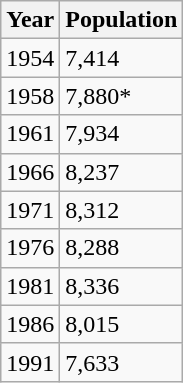<table class="wikitable">
<tr>
<th>Year</th>
<th>Population</th>
</tr>
<tr>
<td>1954</td>
<td>7,414</td>
</tr>
<tr>
<td>1958</td>
<td>7,880*</td>
</tr>
<tr>
<td>1961</td>
<td>7,934</td>
</tr>
<tr>
<td>1966</td>
<td>8,237</td>
</tr>
<tr>
<td>1971</td>
<td>8,312</td>
</tr>
<tr>
<td>1976</td>
<td>8,288</td>
</tr>
<tr>
<td>1981</td>
<td>8,336</td>
</tr>
<tr>
<td>1986</td>
<td>8,015</td>
</tr>
<tr>
<td>1991</td>
<td>7,633</td>
</tr>
</table>
